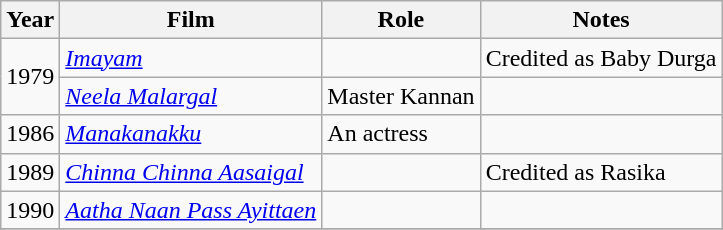<table class="wikitable sortable">
<tr>
<th>Year</th>
<th>Film</th>
<th>Role</th>
<th>Notes</th>
</tr>
<tr>
<td rowspan="2">1979</td>
<td><em><a href='#'>Imayam</a></em></td>
<td></td>
<td>Credited as Baby Durga</td>
</tr>
<tr>
<td><em><a href='#'>Neela Malargal</a></em></td>
<td>Master Kannan</td>
<td></td>
</tr>
<tr>
<td>1986</td>
<td><em><a href='#'>Manakanakku</a></em></td>
<td>An actress</td>
<td></td>
</tr>
<tr>
<td>1989</td>
<td><em><a href='#'>Chinna Chinna Aasaigal</a></em></td>
<td></td>
<td>Credited as Rasika</td>
</tr>
<tr>
<td>1990</td>
<td><em><a href='#'>Aatha Naan Pass Ayittaen</a></em></td>
<td></td>
<td></td>
</tr>
<tr>
</tr>
</table>
